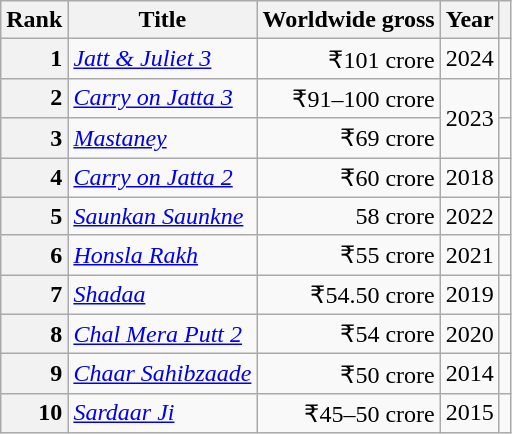<table class="wikitable sortable plainrowheaders">
<tr>
<th scope="col">Rank</th>
<th scope="col">Title</th>
<th scope="col">Worldwide gross</th>
<th scope="col">Year</th>
<th scope="col" class="unsortable"></th>
</tr>
<tr>
<th scope="row" style=text-align:right>1</th>
<td><em><a href='#'>Jatt & Juliet 3</a></em></td>
<td align="right">₹101 crore</td>
<td align="center">2024</td>
<td align="center"></td>
</tr>
<tr>
<th scope="row" style=text-align:right>2</th>
<td><em><a href='#'>Carry on Jatta 3</a></em></td>
<td align="right">₹91–100 crore</td>
<td rowspan="2" align="center">2023</td>
<td align="center"></td>
</tr>
<tr>
<th scope="row" style=text-align:right>3</th>
<td><em><a href='#'>Mastaney</a></em></td>
<td align="right">₹69 crore</td>
<td align="center"></td>
</tr>
<tr>
<th scope="row" style=text-align:right>4</th>
<td><em><a href='#'>Carry on Jatta 2</a></em></td>
<td align="right">₹60 crore</td>
<td align="center">2018</td>
<td align="center"></td>
</tr>
<tr>
<th scope="row" style=text-align:right>5</th>
<td><em><a href='#'>Saunkan Saunkne</a></em></td>
<td align="right">58 crore</td>
<td align="center">2022</td>
<td align="center"></td>
</tr>
<tr>
<th scope="row" style=text-align:right>6</th>
<td><em><a href='#'>Honsla Rakh</a></em></td>
<td align="right">₹55 crore</td>
<td align="center">2021</td>
<td align="center"></td>
</tr>
<tr>
<th scope="row" style=text-align:right>7</th>
<td><em><a href='#'>Shadaa</a></em></td>
<td align="right">₹54.50 crore</td>
<td align="center">2019</td>
<td align="center"></td>
</tr>
<tr>
<th scope="row" style=text-align:right>8</th>
<td><em><a href='#'>Chal Mera Putt 2</a></em></td>
<td align="right">₹54 crore</td>
<td align="center">2020</td>
<td align="center"></td>
</tr>
<tr>
<th scope="row" style=text-align:right>9</th>
<td><em><a href='#'>Chaar Sahibzaade</a></em></td>
<td align="right">₹50 crore</td>
<td align="center">2014</td>
<td align="center"></td>
</tr>
<tr>
<th scope="row" style=text-align:right>10</th>
<td><em><a href='#'>Sardaar Ji</a></em></td>
<td align="right">₹45–50 crore</td>
<td align="center">2015</td>
<td align="center"></td>
</tr>
</table>
